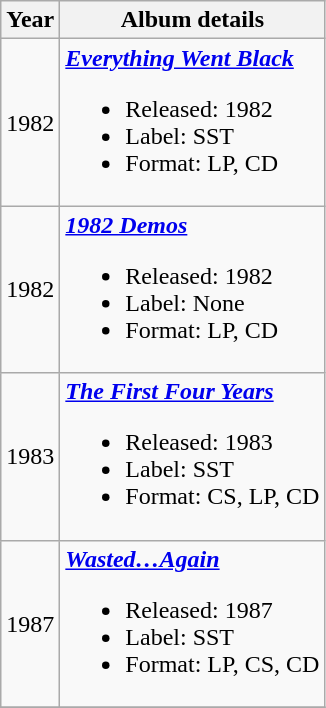<table class ="wikitable">
<tr>
<th>Year</th>
<th>Album details</th>
</tr>
<tr>
<td>1982</td>
<td><strong><em><a href='#'>Everything Went Black</a></em></strong><br><ul><li>Released: 1982</li><li>Label: SST</li><li>Format: LP, CD</li></ul></td>
</tr>
<tr>
<td>1982</td>
<td><strong><em><a href='#'>1982 Demos</a></em></strong><br><ul><li>Released: 1982</li><li>Label: None</li><li>Format: LP, CD</li></ul></td>
</tr>
<tr>
<td>1983</td>
<td><strong><em><a href='#'>The First Four Years</a></em></strong><br><ul><li>Released: 1983</li><li>Label: SST</li><li>Format: CS, LP, CD</li></ul></td>
</tr>
<tr>
<td>1987</td>
<td><strong><em><a href='#'>Wasted…Again</a></em></strong><br><ul><li>Released: 1987</li><li>Label: SST</li><li>Format: LP, CS, CD</li></ul></td>
</tr>
<tr>
</tr>
</table>
